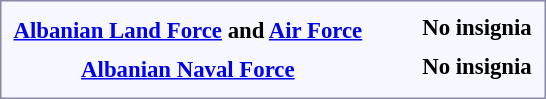<table style="border:1px solid #8888aa; background-color:#f7f8ff; padding:5px; font-size:95%; margin: 0px 12px 12px 0px;">
<tr style="text-align:center;">
<th rowspan=2> <strong><a href='#'>Albanian Land Force</a> and <a href='#'>Air Force</a></strong></th>
<td colspan=6></td>
<td colspan=2></td>
<td colspan=2></td>
<td colspan=6></td>
<td colspan=6></td>
<td colspan=4></td>
<td colspan=2 rowspan=2></td>
<td colspan=6 rowspan=2></td>
<td colspan=2><strong>No insignia</strong></td>
</tr>
<tr style="text-align:center;">
<td colspan=6></td>
<td colspan=2></td>
<td colspan=2></td>
<td colspan=4></td>
<td colspan=2></td>
<td colspan=6></td>
<td colspan=4></td>
<td colspan=2></td>
</tr>
<tr style="text-align:center;">
<th rowspan=2> <strong><a href='#'>Albanian Naval Force</a></strong></th>
<td colspan=6></td>
<td colspan=2></td>
<td colspan=2></td>
<td colspan=6></td>
<td colspan=6></td>
<td colspan=4></td>
<td colspan=2 rowspan=2></td>
<td colspan=6 rowspan=2></td>
<td colspan=2><strong>No insignia</strong></td>
</tr>
<tr style="text-align:center;">
<td colspan=6></td>
<td colspan=2></td>
<td colspan=2></td>
<td colspan=4></td>
<td colspan=2></td>
<td colspan=6></td>
<td colspan=4></td>
<td colspan=2></td>
</tr>
</table>
